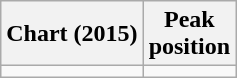<table class="wikitable">
<tr>
<th>Chart (2015)</th>
<th>Peak<br>position</th>
</tr>
<tr>
<td></td>
</tr>
</table>
